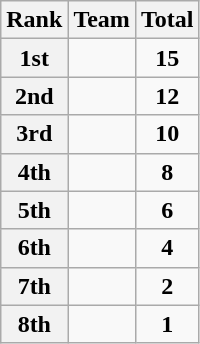<table class="wikitable" style="text-align:center">
<tr>
<th>Rank</th>
<th>Team</th>
<th>Total</th>
</tr>
<tr>
<th>1st</th>
<td align="left"></td>
<td><strong>15</strong></td>
</tr>
<tr>
<th>2nd</th>
<td align="left"></td>
<td><strong>12</strong></td>
</tr>
<tr>
<th>3rd</th>
<td align="left"></td>
<td><strong>10</strong></td>
</tr>
<tr>
<th>4th</th>
<td align=left></td>
<td><strong>8</strong></td>
</tr>
<tr>
<th>5th</th>
<td align="left"></td>
<td><strong>6</strong></td>
</tr>
<tr>
<th>6th</th>
<td align="left"></td>
<td><strong>4</strong></td>
</tr>
<tr>
<th>7th</th>
<td align="left"></td>
<td><strong>2</strong></td>
</tr>
<tr>
<th>8th</th>
<td align="left"></td>
<td><strong>1</strong></td>
</tr>
</table>
